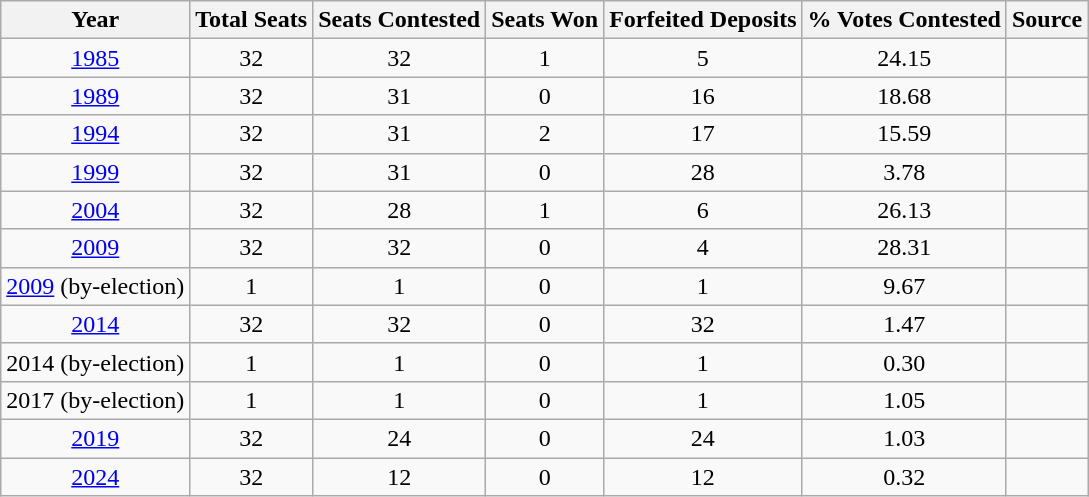<table class="wikitable sortable" style="text-align:center;">
<tr>
<th>Year</th>
<th>Total Seats</th>
<th>Seats Contested</th>
<th>Seats Won</th>
<th>Forfeited Deposits</th>
<th>% Votes Contested</th>
<th>Source</th>
</tr>
<tr>
<td><a href='#'>1985</a></td>
<td>32</td>
<td>32</td>
<td>1</td>
<td>5</td>
<td>24.15</td>
<td></td>
</tr>
<tr>
<td><a href='#'>1989</a></td>
<td>32</td>
<td>31</td>
<td>0</td>
<td>16</td>
<td>18.68</td>
<td></td>
</tr>
<tr>
<td><a href='#'>1994</a></td>
<td>32</td>
<td>31</td>
<td>2</td>
<td>17</td>
<td>15.59</td>
<td></td>
</tr>
<tr>
<td><a href='#'>1999</a></td>
<td>32</td>
<td>31</td>
<td>0</td>
<td>28</td>
<td>3.78</td>
<td></td>
</tr>
<tr>
<td><a href='#'>2004</a></td>
<td>32</td>
<td>28</td>
<td>1</td>
<td>6</td>
<td>26.13</td>
<td></td>
</tr>
<tr>
<td><a href='#'>2009</a></td>
<td>32</td>
<td>32</td>
<td>0</td>
<td>4</td>
<td>28.31</td>
<td></td>
</tr>
<tr>
<td><a href='#'>2009</a> (by-election)</td>
<td>1</td>
<td>1</td>
<td>0</td>
<td>1</td>
<td>9.67</td>
<td></td>
</tr>
<tr>
<td><a href='#'>2014</a></td>
<td>32</td>
<td>32</td>
<td>0</td>
<td>32</td>
<td>1.47</td>
<td></td>
</tr>
<tr>
<td>2014 (by-election)</td>
<td>1</td>
<td>1</td>
<td>0</td>
<td>1</td>
<td>0.30</td>
<td></td>
</tr>
<tr>
<td>2017 (by-election)</td>
<td>1</td>
<td>1</td>
<td>0</td>
<td>1</td>
<td>1.05</td>
<td></td>
</tr>
<tr>
<td><a href='#'>2019</a></td>
<td>32</td>
<td>24</td>
<td>0</td>
<td>24</td>
<td>1.03</td>
<td></td>
</tr>
<tr>
<td><a href='#'>2024</a></td>
<td>32</td>
<td>12</td>
<td>0</td>
<td>12</td>
<td>0.32</td>
<td></td>
</tr>
</table>
